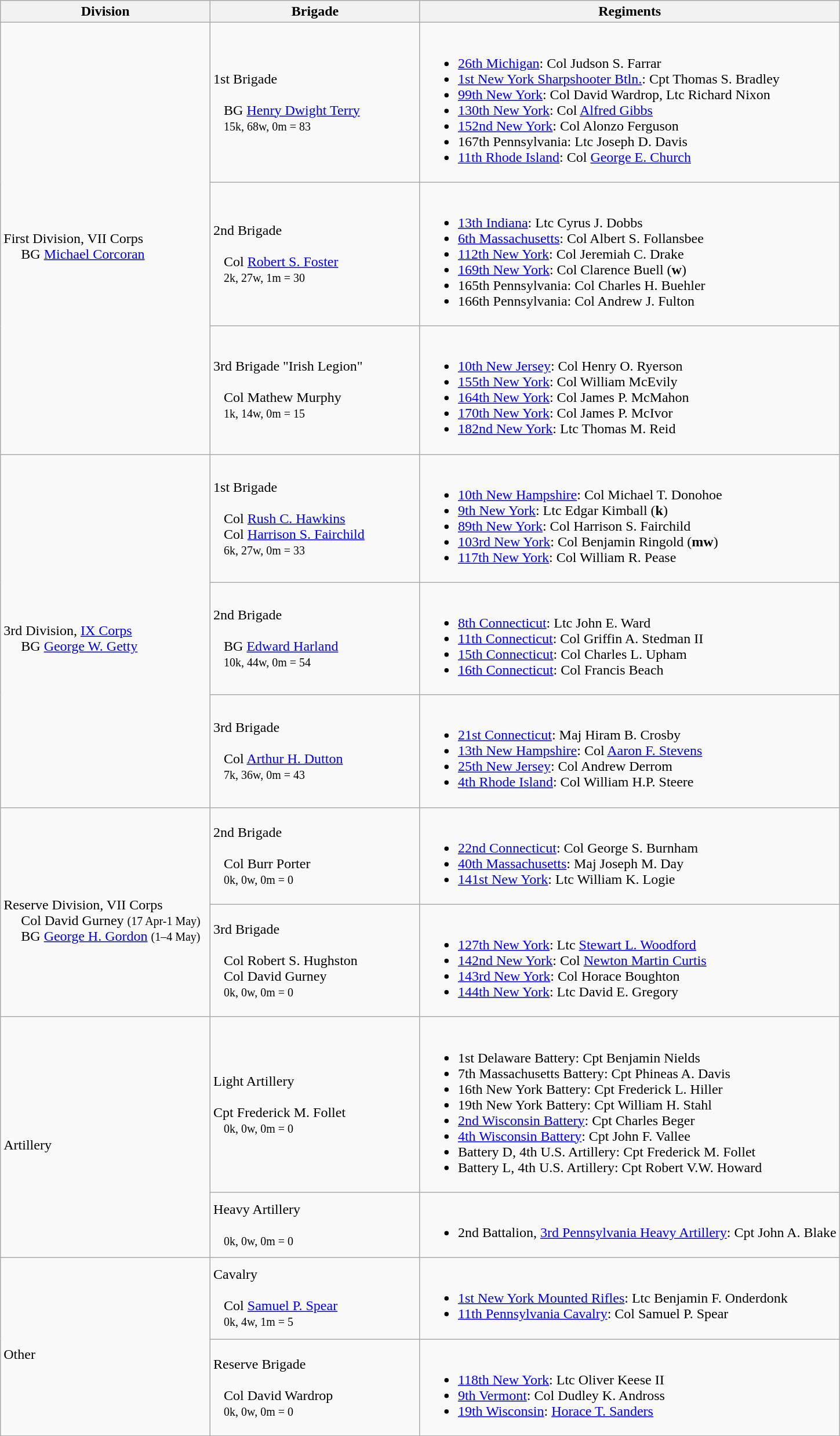<table class="wikitable">
<tr>
<th width=25%>Division</th>
<th width=25%>Brigade</th>
<th>Regiments</th>
</tr>
<tr>
<td rowspan=3><br>First Division, VII Corps
<br>    
BG <a href='#'>Michael Corcoran</a></td>
<td>1st Brigade<br><br>  
BG <a href='#'>Henry Dwight Terry</a>
<br>  
<small>15k, 68w, 0m = 83</small></td>
<td><br><ul><li><a href='#'>26th Michigan</a>: Col Judson S. Farrar</li><li><a href='#'>1st New York Sharpshooter Btln.</a>: Cpt Thomas S. Bradley</li><li><a href='#'>99th New York</a>: Col David Wardrop, Ltc Richard Nixon</li><li><a href='#'>130th New York</a>: Col <a href='#'>Alfred Gibbs</a></li><li><a href='#'>152nd New York</a>: Col Alonzo Ferguson</li><li>167th Pennsylvania: Ltc Joseph D. Davis</li><li><a href='#'>11th Rhode Island</a>: Col <a href='#'>George E. Church</a></li></ul></td>
</tr>
<tr>
<td>2nd Brigade<br><br>  
Col <a href='#'>Robert S. Foster</a>
<br>  
<small>2k, 27w, 1m = 30</small></td>
<td><br><ul><li><a href='#'>13th Indiana</a>: Ltc Cyrus J. Dobbs</li><li><a href='#'>6th Massachusetts</a>: Col Albert S. Follansbee</li><li><a href='#'>112th New York</a>: Col Jeremiah C. Drake</li><li><a href='#'>169th New York</a>: Col Clarence Buell (<strong>w</strong>)</li><li>165th Pennsylvania: Col Charles H. Buehler</li><li>166th Pennsylvania: Col Andrew J. Fulton</li></ul></td>
</tr>
<tr>
<td>3rd Brigade "Irish Legion"<br><br>  
Col Mathew Murphy
<br>  
<small>1k, 14w, 0m = 15</small></td>
<td><br><ul><li><a href='#'>10th New Jersey</a>: Col Henry O. Ryerson</li><li><a href='#'>155th New York</a>: Col William McEvily</li><li><a href='#'>164th New York</a>: Col James P. McMahon</li><li><a href='#'>170th New York</a>: Col James P. McIvor</li><li><a href='#'>182nd New York</a>: Ltc Thomas M. Reid</li></ul></td>
</tr>
<tr>
<td rowspan=3><br>3rd Division, <a href='#'>IX Corps</a>
<br>    
BG <a href='#'>George W. Getty</a></td>
<td>1st Brigade<br><br>  
Col <a href='#'>Rush C. Hawkins</a><br>   Col <a href='#'>Harrison S. Fairchild</a>
<br>  
<small>6k, 27w, 0m = 33</small></td>
<td><br><ul><li><a href='#'>10th New Hampshire</a>: Col Michael T. Donohoe</li><li><a href='#'>9th New York</a>: Ltc Edgar Kimball (<strong>k</strong>)</li><li><a href='#'>89th New York</a>: Col Harrison S. Fairchild</li><li><a href='#'>103rd New York</a>: Col Benjamin Ringold (<strong>mw</strong>)</li><li><a href='#'>117th New York</a>: Col William R. Pease</li></ul></td>
</tr>
<tr>
<td>2nd Brigade<br><br>  
BG <a href='#'>Edward Harland</a>
<br>  
<small>10k, 44w, 0m = 54</small></td>
<td><br><ul><li><a href='#'>8th Connecticut</a>: Ltc John E. Ward</li><li><a href='#'>11th Connecticut</a>: Col Griffin A. Stedman II</li><li><a href='#'>15th Connecticut</a>: Col Charles L. Upham</li><li><a href='#'>16th Connecticut</a>: Col Francis Beach</li></ul></td>
</tr>
<tr>
<td>3rd Brigade<br><br>  
Col <a href='#'>Arthur H. Dutton</a>
<br>  
<small>7k, 36w, 0m = 43</small></td>
<td><br><ul><li><a href='#'>21st Connecticut</a>: Maj Hiram B. Crosby</li><li><a href='#'>13th New Hampshire</a>: Col <a href='#'>Aaron F. Stevens</a></li><li><a href='#'>25th New Jersey</a>: Col Andrew Derrom</li><li><a href='#'>4th Rhode Island</a>: Col William H.P. Steere</li></ul></td>
</tr>
<tr>
<td rowspan=2><br>Reserve Division, VII Corps
<br>    
Col David Gurney <small>(17 Apr-1 May)</small><br>    
BG <a href='#'>George H. Gordon</a> <small>(1–4 May)</small></td>
<td>2nd Brigade<br><br>  
Col Burr Porter
<br>  
<small>0k, 0w, 0m = 0</small></td>
<td><br><ul><li><a href='#'>22nd Connecticut</a>: Col George S. Burnham</li><li><a href='#'>40th Massachusetts</a>: Maj Joseph M. Day</li><li><a href='#'>141st New York</a>: Ltc William K. Logie</li></ul></td>
</tr>
<tr>
<td>3rd Brigade<br><br>  
Col Robert S. Hughston<br>  
Col David Gurney
<br>  
<small>0k, 0w, 0m = 0</small></td>
<td><br><ul><li><a href='#'>127th New York</a>: Ltc <a href='#'>Stewart L. Woodford</a></li><li><a href='#'>142nd New York</a>: Col <a href='#'>Newton Martin Curtis</a></li><li><a href='#'>143rd New York</a>: Col Horace Boughton</li><li><a href='#'>144th New York</a>: Ltc David E. Gregory</li></ul></td>
</tr>
<tr>
<td rowspan=2><br>Artillery</td>
<td>Light Artillery<br>  <br>Cpt Frederick M. Follet<br>  
<small>0k, 0w, 0m = 0</small></td>
<td><br><ul><li>1st Delaware Battery: Cpt Benjamin Nields</li><li>7th Massachusetts Battery: Cpt Phineas A. Davis</li><li>16th New York Battery: Cpt Frederick L. Hiller</li><li>19th New York Battery: Cpt William H. Stahl</li><li><a href='#'>2nd Wisconsin Battery</a>: Cpt Charles Beger</li><li><a href='#'>4th Wisconsin Battery</a>: Cpt John F. Vallee</li><li>Battery D, 4th U.S. Artillery: Cpt Frederick M. Follet</li><li>Battery L, 4th U.S. Artillery: Cpt Robert V.W. Howard</li></ul></td>
</tr>
<tr>
<td>Heavy Artillery<br><br>  
<small>0k, 0w, 0m = 0</small></td>
<td><br><ul><li>2nd Battalion, <a href='#'>3rd Pennsylvania Heavy Artillery</a>: Cpt John A. Blake</li></ul></td>
</tr>
<tr>
<td rowspan=2><br>Other</td>
<td>Cavalry<br><br>  
Col <a href='#'>Samuel P. Spear</a>
<br>  
<small>0k, 4w, 1m = 5</small></td>
<td><br><ul><li><a href='#'>1st New York Mounted Rifles</a>: Ltc Benjamin F. Onderdonk</li><li><a href='#'>11th Pennsylvania Cavalry</a>: Col Samuel P. Spear</li></ul></td>
</tr>
<tr>
<td>Reserve Brigade<br><br>  
Col David Wardrop
<br>  
<small>0k, 0w, 0m = 0</small></td>
<td><br><ul><li><a href='#'>118th New York</a>: Ltc Oliver Keese II</li><li><a href='#'>9th Vermont</a>: Col Dudley K. Andross</li><li><a href='#'>19th Wisconsin</a>: <a href='#'>Horace T. Sanders</a></li></ul></td>
</tr>
<tr>
</tr>
</table>
